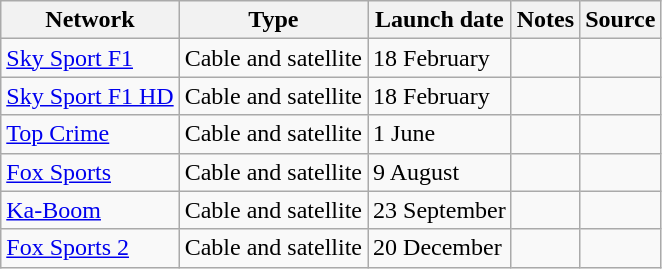<table class="wikitable sortable">
<tr>
<th>Network</th>
<th>Type</th>
<th>Launch date</th>
<th>Notes</th>
<th>Source</th>
</tr>
<tr>
<td><a href='#'>Sky Sport F1</a></td>
<td>Cable and satellite</td>
<td>18 February</td>
<td></td>
<td></td>
</tr>
<tr>
<td><a href='#'>Sky Sport F1 HD</a></td>
<td>Cable and satellite</td>
<td>18 February</td>
<td></td>
<td></td>
</tr>
<tr>
<td><a href='#'>Top Crime</a></td>
<td>Cable and satellite</td>
<td>1 June</td>
<td></td>
<td></td>
</tr>
<tr>
<td><a href='#'>Fox Sports</a></td>
<td>Cable and satellite</td>
<td>9 August</td>
<td></td>
<td></td>
</tr>
<tr>
<td><a href='#'>Ka-Boom</a></td>
<td>Cable and satellite</td>
<td>23 September</td>
<td></td>
<td></td>
</tr>
<tr>
<td><a href='#'>Fox Sports 2</a></td>
<td>Cable and satellite</td>
<td>20 December</td>
<td></td>
<td></td>
</tr>
</table>
